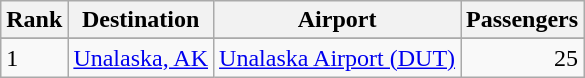<table class="wikitable">
<tr>
<th>Rank</th>
<th>Destination</th>
<th>Airport</th>
<th>Passengers</th>
</tr>
<tr>
</tr>
<tr>
<td>1</td>
<td><a href='#'>Unalaska, AK</a></td>
<td><a href='#'>Unalaska Airport (DUT)</a></td>
<td align="right">25</td>
</tr>
</table>
